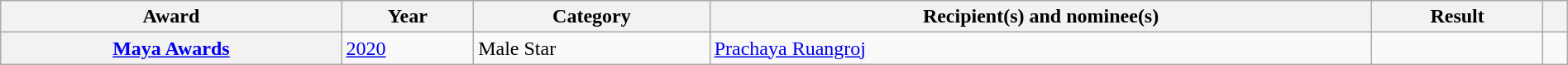<table class="wikitable sortable plainrowheaders" style="width: 100%;">
<tr>
<th scope="col">Award</th>
<th scope="col">Year</th>
<th scope="col">Category</th>
<th scope="col">Recipient(s) and nominee(s)</th>
<th scope="col">Result</th>
<th scope="col" class="unsortable"></th>
</tr>
<tr>
<th scope="row"><a href='#'>Maya Awards</a> </th>
<td><a href='#'>2020</a></td>
<td>Male Star</td>
<td><a href='#'>Prachaya Ruangroj</a></td>
<td></td>
<td style="text-align: center;"></td>
</tr>
</table>
